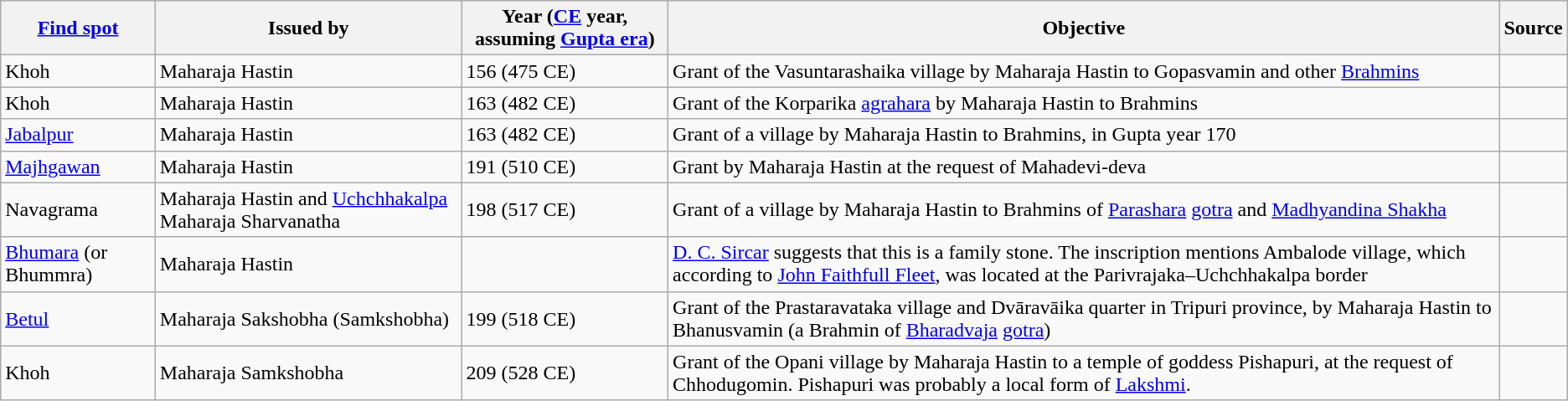<table class="wikitable">
<tr>
<th><a href='#'>Find spot</a></th>
<th>Issued by</th>
<th>Year (<a href='#'>CE</a> year, assuming <a href='#'>Gupta era</a>)</th>
<th>Objective</th>
<th>Source</th>
</tr>
<tr>
<td>Khoh</td>
<td>Maharaja Hastin</td>
<td>156 (475 CE)</td>
<td>Grant of the Vasuntarashaika village by Maharaja Hastin to Gopasvamin and other <a href='#'>Brahmins</a></td>
<td></td>
</tr>
<tr>
<td>Khoh</td>
<td>Maharaja Hastin</td>
<td>163 (482 CE)</td>
<td>Grant of the Korparika <a href='#'>agrahara</a> by Maharaja Hastin to Brahmins</td>
<td></td>
</tr>
<tr>
<td><a href='#'>Jabalpur</a></td>
<td>Maharaja Hastin</td>
<td>163 (482 CE)</td>
<td>Grant of a village by Maharaja Hastin to Brahmins, in Gupta year 170</td>
<td></td>
</tr>
<tr>
<td><a href='#'>Majhgawan</a></td>
<td>Maharaja Hastin</td>
<td>191 (510 CE)</td>
<td>Grant by Maharaja Hastin at the request of Mahadevi-deva</td>
<td></td>
</tr>
<tr>
<td>Navagrama</td>
<td>Maharaja Hastin and <a href='#'>Uchchhakalpa</a> Maharaja Sharvanatha</td>
<td>198 (517 CE)</td>
<td>Grant of a village by Maharaja Hastin to Brahmins of <a href='#'>Parashara</a> <a href='#'>gotra</a> and <a href='#'>Madhyandina Shakha</a></td>
<td></td>
</tr>
<tr>
<td><a href='#'>Bhumara</a> (or Bhummra)</td>
<td>Maharaja Hastin</td>
<td></td>
<td><a href='#'>D. C. Sircar</a> suggests that this is a family stone. The inscription mentions Ambalode village, which according to <a href='#'>John Faithfull Fleet</a>, was located at the Parivrajaka–Uchchhakalpa border</td>
<td></td>
</tr>
<tr>
<td><a href='#'>Betul</a></td>
<td>Maharaja Sakshobha (Samkshobha)</td>
<td>199 (518 CE)</td>
<td>Grant of the Prastaravataka village and Dvāravāika quarter in Tripuri province, by Maharaja Hastin to Bhanusvamin (a Brahmin of <a href='#'>Bharadvaja</a> <a href='#'>gotra</a>)</td>
<td></td>
</tr>
<tr>
<td>Khoh</td>
<td>Maharaja Samkshobha</td>
<td>209 (528 CE)</td>
<td>Grant of the Opani village by Maharaja Hastin to a temple of goddess Pishapuri, at the request of Chhodugomin. Pishapuri was probably a local form of <a href='#'>Lakshmi</a>.</td>
<td></td>
</tr>
</table>
